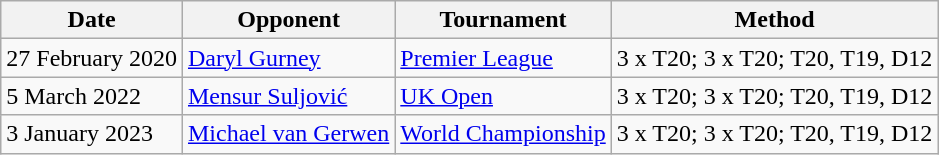<table class="wikitable">
<tr>
<th>Date</th>
<th>Opponent</th>
<th>Tournament</th>
<th>Method</th>
</tr>
<tr>
<td>27 February 2020</td>
<td> <a href='#'>Daryl Gurney</a></td>
<td><a href='#'>Premier League</a></td>
<td>3 x T20; 3 x T20; T20, T19, D12</td>
</tr>
<tr>
<td>5 March 2022</td>
<td> <a href='#'>Mensur Suljović</a></td>
<td><a href='#'>UK Open</a></td>
<td>3 x T20; 3 x T20; T20, T19, D12</td>
</tr>
<tr>
<td>3 January 2023</td>
<td> <a href='#'>Michael van Gerwen</a></td>
<td><a href='#'>World Championship</a></td>
<td>3 x T20; 3 x T20; T20, T19, D12</td>
</tr>
</table>
